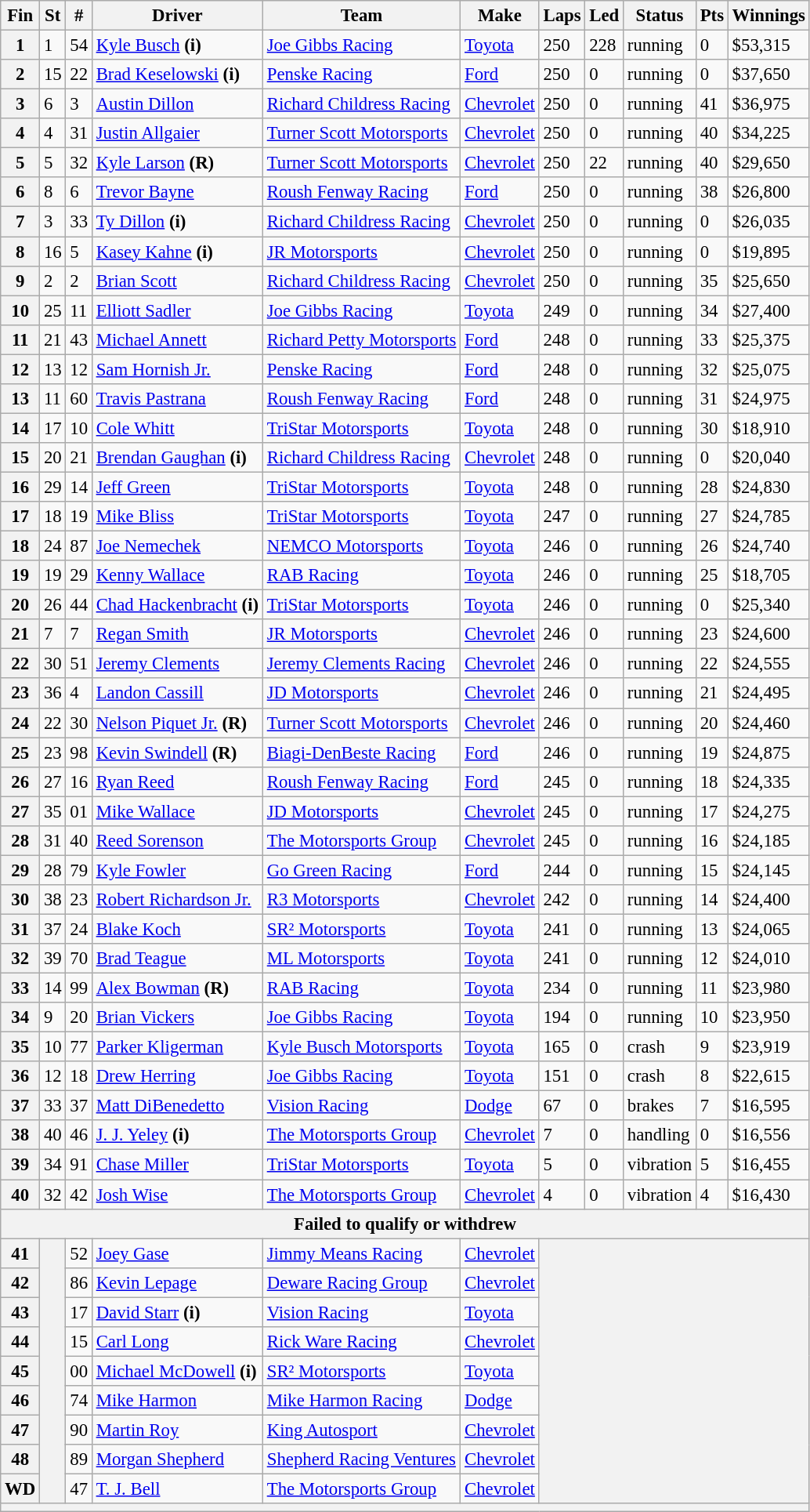<table class="wikitable" style="font-size:95%">
<tr>
<th>Fin</th>
<th>St</th>
<th>#</th>
<th>Driver</th>
<th>Team</th>
<th>Make</th>
<th>Laps</th>
<th>Led</th>
<th>Status</th>
<th>Pts</th>
<th>Winnings</th>
</tr>
<tr>
<th>1</th>
<td>1</td>
<td>54</td>
<td><a href='#'>Kyle Busch</a> <strong>(i)</strong></td>
<td><a href='#'>Joe Gibbs Racing</a></td>
<td><a href='#'>Toyota</a></td>
<td>250</td>
<td>228</td>
<td>running</td>
<td>0</td>
<td>$53,315</td>
</tr>
<tr>
<th>2</th>
<td>15</td>
<td>22</td>
<td><a href='#'>Brad Keselowski</a> <strong>(i)</strong></td>
<td><a href='#'>Penske Racing</a></td>
<td><a href='#'>Ford</a></td>
<td>250</td>
<td>0</td>
<td>running</td>
<td>0</td>
<td>$37,650</td>
</tr>
<tr>
<th>3</th>
<td>6</td>
<td>3</td>
<td><a href='#'>Austin Dillon</a></td>
<td><a href='#'>Richard Childress Racing</a></td>
<td><a href='#'>Chevrolet</a></td>
<td>250</td>
<td>0</td>
<td>running</td>
<td>41</td>
<td>$36,975</td>
</tr>
<tr>
<th>4</th>
<td>4</td>
<td>31</td>
<td><a href='#'>Justin Allgaier</a></td>
<td><a href='#'>Turner Scott Motorsports</a></td>
<td><a href='#'>Chevrolet</a></td>
<td>250</td>
<td>0</td>
<td>running</td>
<td>40</td>
<td>$34,225</td>
</tr>
<tr>
<th>5</th>
<td>5</td>
<td>32</td>
<td><a href='#'>Kyle Larson</a> <strong>(R)</strong></td>
<td><a href='#'>Turner Scott Motorsports</a></td>
<td><a href='#'>Chevrolet</a></td>
<td>250</td>
<td>22</td>
<td>running</td>
<td>40</td>
<td>$29,650</td>
</tr>
<tr>
<th>6</th>
<td>8</td>
<td>6</td>
<td><a href='#'>Trevor Bayne</a></td>
<td><a href='#'>Roush Fenway Racing</a></td>
<td><a href='#'>Ford</a></td>
<td>250</td>
<td>0</td>
<td>running</td>
<td>38</td>
<td>$26,800</td>
</tr>
<tr>
<th>7</th>
<td>3</td>
<td>33</td>
<td><a href='#'>Ty Dillon</a> <strong>(i)</strong></td>
<td><a href='#'>Richard Childress Racing</a></td>
<td><a href='#'>Chevrolet</a></td>
<td>250</td>
<td>0</td>
<td>running</td>
<td>0</td>
<td>$26,035</td>
</tr>
<tr>
<th>8</th>
<td>16</td>
<td>5</td>
<td><a href='#'>Kasey Kahne</a> <strong>(i)</strong></td>
<td><a href='#'>JR Motorsports</a></td>
<td><a href='#'>Chevrolet</a></td>
<td>250</td>
<td>0</td>
<td>running</td>
<td>0</td>
<td>$19,895</td>
</tr>
<tr>
<th>9</th>
<td>2</td>
<td>2</td>
<td><a href='#'>Brian Scott</a></td>
<td><a href='#'>Richard Childress Racing</a></td>
<td><a href='#'>Chevrolet</a></td>
<td>250</td>
<td>0</td>
<td>running</td>
<td>35</td>
<td>$25,650</td>
</tr>
<tr>
<th>10</th>
<td>25</td>
<td>11</td>
<td><a href='#'>Elliott Sadler</a></td>
<td><a href='#'>Joe Gibbs Racing</a></td>
<td><a href='#'>Toyota</a></td>
<td>249</td>
<td>0</td>
<td>running</td>
<td>34</td>
<td>$27,400</td>
</tr>
<tr>
<th>11</th>
<td>21</td>
<td>43</td>
<td><a href='#'>Michael Annett</a></td>
<td><a href='#'>Richard Petty Motorsports</a></td>
<td><a href='#'>Ford</a></td>
<td>248</td>
<td>0</td>
<td>running</td>
<td>33</td>
<td>$25,375</td>
</tr>
<tr>
<th>12</th>
<td>13</td>
<td>12</td>
<td><a href='#'>Sam Hornish Jr.</a></td>
<td><a href='#'>Penske Racing</a></td>
<td><a href='#'>Ford</a></td>
<td>248</td>
<td>0</td>
<td>running</td>
<td>32</td>
<td>$25,075</td>
</tr>
<tr>
<th>13</th>
<td>11</td>
<td>60</td>
<td><a href='#'>Travis Pastrana</a></td>
<td><a href='#'>Roush Fenway Racing</a></td>
<td><a href='#'>Ford</a></td>
<td>248</td>
<td>0</td>
<td>running</td>
<td>31</td>
<td>$24,975</td>
</tr>
<tr>
<th>14</th>
<td>17</td>
<td>10</td>
<td><a href='#'>Cole Whitt</a></td>
<td><a href='#'>TriStar Motorsports</a></td>
<td><a href='#'>Toyota</a></td>
<td>248</td>
<td>0</td>
<td>running</td>
<td>30</td>
<td>$18,910</td>
</tr>
<tr>
<th>15</th>
<td>20</td>
<td>21</td>
<td><a href='#'>Brendan Gaughan</a> <strong>(i)</strong></td>
<td><a href='#'>Richard Childress Racing</a></td>
<td><a href='#'>Chevrolet</a></td>
<td>248</td>
<td>0</td>
<td>running</td>
<td>0</td>
<td>$20,040</td>
</tr>
<tr>
<th>16</th>
<td>29</td>
<td>14</td>
<td><a href='#'>Jeff Green</a></td>
<td><a href='#'>TriStar Motorsports</a></td>
<td><a href='#'>Toyota</a></td>
<td>248</td>
<td>0</td>
<td>running</td>
<td>28</td>
<td>$24,830</td>
</tr>
<tr>
<th>17</th>
<td>18</td>
<td>19</td>
<td><a href='#'>Mike Bliss</a></td>
<td><a href='#'>TriStar Motorsports</a></td>
<td><a href='#'>Toyota</a></td>
<td>247</td>
<td>0</td>
<td>running</td>
<td>27</td>
<td>$24,785</td>
</tr>
<tr>
<th>18</th>
<td>24</td>
<td>87</td>
<td><a href='#'>Joe Nemechek</a></td>
<td><a href='#'>NEMCO Motorsports</a></td>
<td><a href='#'>Toyota</a></td>
<td>246</td>
<td>0</td>
<td>running</td>
<td>26</td>
<td>$24,740</td>
</tr>
<tr>
<th>19</th>
<td>19</td>
<td>29</td>
<td><a href='#'>Kenny Wallace</a></td>
<td><a href='#'>RAB Racing</a></td>
<td><a href='#'>Toyota</a></td>
<td>246</td>
<td>0</td>
<td>running</td>
<td>25</td>
<td>$18,705</td>
</tr>
<tr>
<th>20</th>
<td>26</td>
<td>44</td>
<td><a href='#'>Chad Hackenbracht</a> <strong>(i)</strong></td>
<td><a href='#'>TriStar Motorsports</a></td>
<td><a href='#'>Toyota</a></td>
<td>246</td>
<td>0</td>
<td>running</td>
<td>0</td>
<td>$25,340</td>
</tr>
<tr>
<th>21</th>
<td>7</td>
<td>7</td>
<td><a href='#'>Regan Smith</a></td>
<td><a href='#'>JR Motorsports</a></td>
<td><a href='#'>Chevrolet</a></td>
<td>246</td>
<td>0</td>
<td>running</td>
<td>23</td>
<td>$24,600</td>
</tr>
<tr>
<th>22</th>
<td>30</td>
<td>51</td>
<td><a href='#'>Jeremy Clements</a></td>
<td><a href='#'>Jeremy Clements Racing</a></td>
<td><a href='#'>Chevrolet</a></td>
<td>246</td>
<td>0</td>
<td>running</td>
<td>22</td>
<td>$24,555</td>
</tr>
<tr>
<th>23</th>
<td>36</td>
<td>4</td>
<td><a href='#'>Landon Cassill</a></td>
<td><a href='#'>JD Motorsports</a></td>
<td><a href='#'>Chevrolet</a></td>
<td>246</td>
<td>0</td>
<td>running</td>
<td>21</td>
<td>$24,495</td>
</tr>
<tr>
<th>24</th>
<td>22</td>
<td>30</td>
<td><a href='#'>Nelson Piquet Jr.</a> <strong>(R)</strong></td>
<td><a href='#'>Turner Scott Motorsports</a></td>
<td><a href='#'>Chevrolet</a></td>
<td>246</td>
<td>0</td>
<td>running</td>
<td>20</td>
<td>$24,460</td>
</tr>
<tr>
<th>25</th>
<td>23</td>
<td>98</td>
<td><a href='#'>Kevin Swindell</a> <strong>(R)</strong></td>
<td><a href='#'>Biagi-DenBeste Racing</a></td>
<td><a href='#'>Ford</a></td>
<td>246</td>
<td>0</td>
<td>running</td>
<td>19</td>
<td>$24,875</td>
</tr>
<tr>
<th>26</th>
<td>27</td>
<td>16</td>
<td><a href='#'>Ryan Reed</a></td>
<td><a href='#'>Roush Fenway Racing</a></td>
<td><a href='#'>Ford</a></td>
<td>245</td>
<td>0</td>
<td>running</td>
<td>18</td>
<td>$24,335</td>
</tr>
<tr>
<th>27</th>
<td>35</td>
<td>01</td>
<td><a href='#'>Mike Wallace</a></td>
<td><a href='#'>JD Motorsports</a></td>
<td><a href='#'>Chevrolet</a></td>
<td>245</td>
<td>0</td>
<td>running</td>
<td>17</td>
<td>$24,275</td>
</tr>
<tr>
<th>28</th>
<td>31</td>
<td>40</td>
<td><a href='#'>Reed Sorenson</a></td>
<td><a href='#'>The Motorsports Group</a></td>
<td><a href='#'>Chevrolet</a></td>
<td>245</td>
<td>0</td>
<td>running</td>
<td>16</td>
<td>$24,185</td>
</tr>
<tr>
<th>29</th>
<td>28</td>
<td>79</td>
<td><a href='#'>Kyle Fowler</a></td>
<td><a href='#'>Go Green Racing</a></td>
<td><a href='#'>Ford</a></td>
<td>244</td>
<td>0</td>
<td>running</td>
<td>15</td>
<td>$24,145</td>
</tr>
<tr>
<th>30</th>
<td>38</td>
<td>23</td>
<td><a href='#'>Robert Richardson Jr.</a></td>
<td><a href='#'>R3 Motorsports</a></td>
<td><a href='#'>Chevrolet</a></td>
<td>242</td>
<td>0</td>
<td>running</td>
<td>14</td>
<td>$24,400</td>
</tr>
<tr>
<th>31</th>
<td>37</td>
<td>24</td>
<td><a href='#'>Blake Koch</a></td>
<td><a href='#'>SR² Motorsports</a></td>
<td><a href='#'>Toyota</a></td>
<td>241</td>
<td>0</td>
<td>running</td>
<td>13</td>
<td>$24,065</td>
</tr>
<tr>
<th>32</th>
<td>39</td>
<td>70</td>
<td><a href='#'>Brad Teague</a></td>
<td><a href='#'>ML Motorsports</a></td>
<td><a href='#'>Toyota</a></td>
<td>241</td>
<td>0</td>
<td>running</td>
<td>12</td>
<td>$24,010</td>
</tr>
<tr>
<th>33</th>
<td>14</td>
<td>99</td>
<td><a href='#'>Alex Bowman</a> <strong>(R)</strong></td>
<td><a href='#'>RAB Racing</a></td>
<td><a href='#'>Toyota</a></td>
<td>234</td>
<td>0</td>
<td>running</td>
<td>11</td>
<td>$23,980</td>
</tr>
<tr>
<th>34</th>
<td>9</td>
<td>20</td>
<td><a href='#'>Brian Vickers</a></td>
<td><a href='#'>Joe Gibbs Racing</a></td>
<td><a href='#'>Toyota</a></td>
<td>194</td>
<td>0</td>
<td>running</td>
<td>10</td>
<td>$23,950</td>
</tr>
<tr>
<th>35</th>
<td>10</td>
<td>77</td>
<td><a href='#'>Parker Kligerman</a></td>
<td><a href='#'>Kyle Busch Motorsports</a></td>
<td><a href='#'>Toyota</a></td>
<td>165</td>
<td>0</td>
<td>crash</td>
<td>9</td>
<td>$23,919</td>
</tr>
<tr>
<th>36</th>
<td>12</td>
<td>18</td>
<td><a href='#'>Drew Herring</a></td>
<td><a href='#'>Joe Gibbs Racing</a></td>
<td><a href='#'>Toyota</a></td>
<td>151</td>
<td>0</td>
<td>crash</td>
<td>8</td>
<td>$22,615</td>
</tr>
<tr>
<th>37</th>
<td>33</td>
<td>37</td>
<td><a href='#'>Matt DiBenedetto</a></td>
<td><a href='#'>Vision Racing</a></td>
<td><a href='#'>Dodge</a></td>
<td>67</td>
<td>0</td>
<td>brakes</td>
<td>7</td>
<td>$16,595</td>
</tr>
<tr>
<th>38</th>
<td>40</td>
<td>46</td>
<td><a href='#'>J. J. Yeley</a> <strong>(i)</strong></td>
<td><a href='#'>The Motorsports Group</a></td>
<td><a href='#'>Chevrolet</a></td>
<td>7</td>
<td>0</td>
<td>handling</td>
<td>0</td>
<td>$16,556</td>
</tr>
<tr>
<th>39</th>
<td>34</td>
<td>91</td>
<td><a href='#'>Chase Miller</a></td>
<td><a href='#'>TriStar Motorsports</a></td>
<td><a href='#'>Toyota</a></td>
<td>5</td>
<td>0</td>
<td>vibration</td>
<td>5</td>
<td>$16,455</td>
</tr>
<tr>
<th>40</th>
<td>32</td>
<td>42</td>
<td><a href='#'>Josh Wise</a></td>
<td><a href='#'>The Motorsports Group</a></td>
<td><a href='#'>Chevrolet</a></td>
<td>4</td>
<td>0</td>
<td>vibration</td>
<td>4</td>
<td>$16,430</td>
</tr>
<tr>
<th colspan="11">Failed to qualify or withdrew</th>
</tr>
<tr>
<th>41</th>
<th rowspan="9"></th>
<td>52</td>
<td><a href='#'>Joey Gase</a></td>
<td><a href='#'>Jimmy Means Racing</a></td>
<td><a href='#'>Chevrolet</a></td>
<th colspan="5" rowspan="9"></th>
</tr>
<tr>
<th>42</th>
<td>86</td>
<td><a href='#'>Kevin Lepage</a></td>
<td><a href='#'>Deware Racing Group</a></td>
<td><a href='#'>Chevrolet</a></td>
</tr>
<tr>
<th>43</th>
<td>17</td>
<td><a href='#'>David Starr</a> <strong>(i)</strong></td>
<td><a href='#'>Vision Racing</a></td>
<td><a href='#'>Toyota</a></td>
</tr>
<tr>
<th>44</th>
<td>15</td>
<td><a href='#'>Carl Long</a></td>
<td><a href='#'>Rick Ware Racing</a></td>
<td><a href='#'>Chevrolet</a></td>
</tr>
<tr>
<th>45</th>
<td>00</td>
<td><a href='#'>Michael McDowell</a> <strong>(i)</strong></td>
<td><a href='#'>SR² Motorsports</a></td>
<td><a href='#'>Toyota</a></td>
</tr>
<tr>
<th>46</th>
<td>74</td>
<td><a href='#'>Mike Harmon</a></td>
<td><a href='#'>Mike Harmon Racing</a></td>
<td><a href='#'>Dodge</a></td>
</tr>
<tr>
<th>47</th>
<td>90</td>
<td><a href='#'>Martin Roy</a></td>
<td><a href='#'>King Autosport</a></td>
<td><a href='#'>Chevrolet</a></td>
</tr>
<tr>
<th>48</th>
<td>89</td>
<td><a href='#'>Morgan Shepherd</a></td>
<td><a href='#'>Shepherd Racing Ventures</a></td>
<td><a href='#'>Chevrolet</a></td>
</tr>
<tr>
<th>WD</th>
<td>47</td>
<td><a href='#'>T. J. Bell</a></td>
<td><a href='#'>The Motorsports Group</a></td>
<td><a href='#'>Chevrolet</a></td>
</tr>
<tr>
<th colspan="11"></th>
</tr>
</table>
